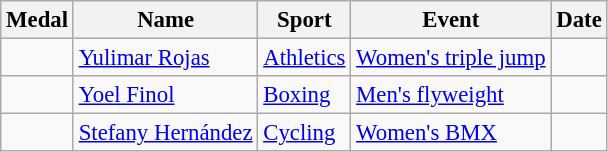<table class="wikitable sortable"  style="font-size:95%">
<tr>
<th>Medal</th>
<th>Name</th>
<th>Sport</th>
<th>Event</th>
<th>Date</th>
</tr>
<tr>
<td></td>
<td><a href='#'>Yulimar Rojas</a></td>
<td><a href='#'>Athletics</a></td>
<td><a href='#'>Women's triple jump</a></td>
<td></td>
</tr>
<tr>
<td></td>
<td><a href='#'>Yoel Finol</a></td>
<td><a href='#'>Boxing</a></td>
<td><a href='#'>Men's flyweight</a></td>
<td></td>
</tr>
<tr>
<td></td>
<td><a href='#'>Stefany Hernández</a></td>
<td><a href='#'>Cycling</a></td>
<td><a href='#'>Women's BMX</a></td>
<td></td>
</tr>
</table>
